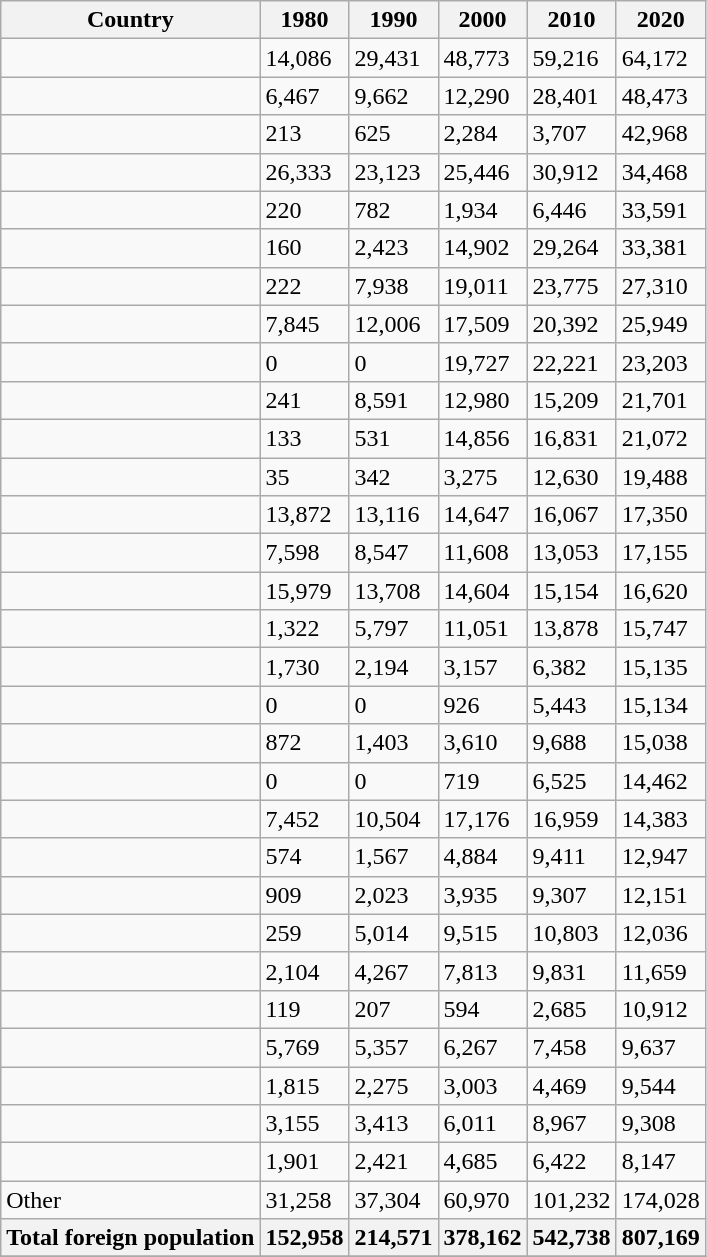<table class="wikitable sortable" border="1">
<tr>
<th scope="col">Country</th>
<th>1980</th>
<th>1990</th>
<th>2000</th>
<th>2010</th>
<th>2020</th>
</tr>
<tr>
<td></td>
<td>14,086</td>
<td>29,431</td>
<td>48,773</td>
<td>59,216</td>
<td>64,172</td>
</tr>
<tr>
<td></td>
<td>6,467</td>
<td>9,662</td>
<td>12,290</td>
<td>28,401</td>
<td>48,473</td>
</tr>
<tr>
<td></td>
<td>213</td>
<td>625</td>
<td>2,284</td>
<td>3,707</td>
<td>42,968</td>
</tr>
<tr>
<td></td>
<td>26,333</td>
<td>23,123</td>
<td>25,446</td>
<td>30,912</td>
<td>34,468</td>
</tr>
<tr>
<td></td>
<td>220</td>
<td>782</td>
<td>1,934</td>
<td>6,446</td>
<td>33,591</td>
</tr>
<tr>
<td></td>
<td>160</td>
<td>2,423</td>
<td>14,902</td>
<td>29,264</td>
<td>33,381</td>
</tr>
<tr>
<td></td>
<td>222</td>
<td>7,938</td>
<td>19,011</td>
<td>23,775</td>
<td>27,310</td>
</tr>
<tr>
<td></td>
<td>7,845</td>
<td>12,006</td>
<td>17,509</td>
<td>20,392</td>
<td>25,949</td>
</tr>
<tr>
<td></td>
<td>0</td>
<td>0</td>
<td>19,727</td>
<td>22,221</td>
<td>23,203</td>
</tr>
<tr>
<td></td>
<td>241</td>
<td>8,591</td>
<td>12,980</td>
<td>15,209</td>
<td>21,701</td>
</tr>
<tr>
<td></td>
<td>133</td>
<td>531</td>
<td>14,856</td>
<td>16,831</td>
<td>21,072</td>
</tr>
<tr>
<td></td>
<td>35</td>
<td>342</td>
<td>3,275</td>
<td>12,630</td>
<td>19,488</td>
</tr>
<tr>
<td></td>
<td>13,872</td>
<td>13,116</td>
<td>14,647</td>
<td>16,067</td>
<td>17,350</td>
</tr>
<tr>
<td></td>
<td>7,598</td>
<td>8,547</td>
<td>11,608</td>
<td>13,053</td>
<td>17,155</td>
</tr>
<tr>
<td></td>
<td>15,979</td>
<td>13,708</td>
<td>14,604</td>
<td>15,154</td>
<td>16,620</td>
</tr>
<tr>
<td></td>
<td>1,322</td>
<td>5,797</td>
<td>11,051</td>
<td>13,878</td>
<td>15,747</td>
</tr>
<tr>
<td></td>
<td>1,730</td>
<td>2,194</td>
<td>3,157</td>
<td>6,382</td>
<td>15,135</td>
</tr>
<tr>
<td></td>
<td>0</td>
<td>0</td>
<td>926</td>
<td>5,443</td>
<td>15,134</td>
</tr>
<tr>
<td></td>
<td>872</td>
<td>1,403</td>
<td>3,610</td>
<td>9,688</td>
<td>15,038</td>
</tr>
<tr>
<td></td>
<td>0</td>
<td>0</td>
<td>719</td>
<td>6,525</td>
<td>14,462</td>
</tr>
<tr>
<td></td>
<td>7,452</td>
<td>10,504</td>
<td>17,176</td>
<td>16,959</td>
<td>14,383</td>
</tr>
<tr>
<td></td>
<td>574</td>
<td>1,567</td>
<td>4,884</td>
<td>9,411</td>
<td>12,947</td>
</tr>
<tr>
<td></td>
<td>909</td>
<td>2,023</td>
<td>3,935</td>
<td>9,307</td>
<td>12,151</td>
</tr>
<tr>
<td></td>
<td>259</td>
<td>5,014</td>
<td>9,515</td>
<td>10,803</td>
<td>12,036</td>
</tr>
<tr>
<td></td>
<td>2,104</td>
<td>4,267</td>
<td>7,813</td>
<td>9,831</td>
<td>11,659</td>
</tr>
<tr>
<td></td>
<td>119</td>
<td>207</td>
<td>594</td>
<td>2,685</td>
<td>10,912</td>
</tr>
<tr>
<td></td>
<td>5,769</td>
<td>5,357</td>
<td>6,267</td>
<td>7,458</td>
<td>9,637</td>
</tr>
<tr>
<td></td>
<td>1,815</td>
<td>2,275</td>
<td>3,003</td>
<td>4,469</td>
<td>9,544</td>
</tr>
<tr>
<td></td>
<td>3,155</td>
<td>3,413</td>
<td>6,011</td>
<td>8,967</td>
<td>9,308</td>
</tr>
<tr>
<td></td>
<td>1,901</td>
<td>2,421</td>
<td>4,685</td>
<td>6,422</td>
<td>8,147</td>
</tr>
<tr>
<td>Other</td>
<td>31,258</td>
<td>37,304</td>
<td>60,970</td>
<td>101,232</td>
<td>174,028</td>
</tr>
<tr>
<th><strong>Total foreign population</strong></th>
<th><strong>152,958</strong></th>
<th><strong>214,571</strong></th>
<th><strong>378,162</strong></th>
<th><strong>542,738</strong></th>
<th><strong>807,169</strong></th>
</tr>
<tr>
</tr>
</table>
